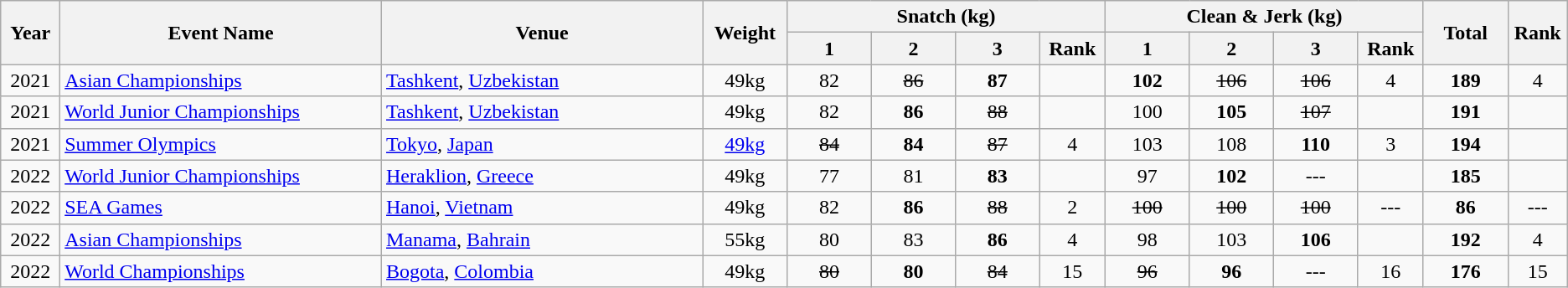<table class="wikitable" style="text-align:center;">
<tr>
<th rowspan=2 width=40>Year</th>
<th rowspan=2 width=250>Event Name</th>
<th rowspan=2 width=250>Venue</th>
<th rowspan=2 width=60>Weight</th>
<th colspan=4>Snatch (kg)</th>
<th colspan=4>Clean & Jerk (kg)</th>
<th rowspan=2 width=60>Total</th>
<th rowspan=2 width=40>Rank</th>
</tr>
<tr>
<th width=60>1</th>
<th width=60>2</th>
<th width=60>3</th>
<th width=45>Rank</th>
<th width=60>1</th>
<th width=60>2</th>
<th width=60>3</th>
<th width=45>Rank</th>
</tr>
<tr>
<td>2021</td>
<td align=left><a href='#'>Asian Championships</a></td>
<td align=left> <a href='#'>Tashkent</a>, <a href='#'>Uzbekistan</a></td>
<td>49kg</td>
<td>82</td>
<td><s>86</s></td>
<td><strong>87</strong></td>
<td></td>
<td><strong>102</strong></td>
<td><s>106</s></td>
<td><s>106</s></td>
<td>4</td>
<td><strong>189</strong></td>
<td>4</td>
</tr>
<tr>
<td>2021</td>
<td align=left><a href='#'>World Junior Championships</a></td>
<td align=left> <a href='#'>Tashkent</a>, <a href='#'>Uzbekistan</a></td>
<td>49kg</td>
<td>82</td>
<td><strong>86</strong></td>
<td><s>88</s></td>
<td></td>
<td>100</td>
<td><strong>105</strong></td>
<td><s>107</s></td>
<td></td>
<td><strong>191</strong></td>
<td></td>
</tr>
<tr>
<td>2021</td>
<td align=left><a href='#'>Summer Olympics</a></td>
<td align=left> <a href='#'>Tokyo</a>, <a href='#'>Japan</a></td>
<td><a href='#'>49kg</a></td>
<td><s>84</s></td>
<td><strong>84</strong></td>
<td><s>87</s></td>
<td>4</td>
<td>103</td>
<td>108</td>
<td><strong>110</strong></td>
<td>3</td>
<td><strong>194</strong></td>
<td></td>
</tr>
<tr>
<td>2022</td>
<td align=left><a href='#'>World Junior Championships</a></td>
<td align=left> <a href='#'>Heraklion</a>, <a href='#'>Greece</a></td>
<td>49kg</td>
<td>77</td>
<td>81</td>
<td><strong>83</strong></td>
<td></td>
<td>97</td>
<td><strong>102</strong></td>
<td>---</td>
<td></td>
<td><strong>185</strong></td>
<td></td>
</tr>
<tr>
<td>2022</td>
<td align=left><a href='#'>SEA Games</a></td>
<td align=left> <a href='#'>Hanoi</a>, <a href='#'>Vietnam</a></td>
<td>49kg</td>
<td>82</td>
<td><strong>86</strong></td>
<td><s>88</s></td>
<td>2</td>
<td><s>100</s></td>
<td><s>100</s></td>
<td><s>100</s></td>
<td>---</td>
<td><strong>86</strong></td>
<td>---</td>
</tr>
<tr>
<td>2022</td>
<td align=left><a href='#'>Asian Championships</a></td>
<td align=left> <a href='#'>Manama</a>, <a href='#'>Bahrain</a></td>
<td>55kg</td>
<td>80</td>
<td>83</td>
<td><strong>86</strong></td>
<td>4</td>
<td>98</td>
<td>103</td>
<td><strong>106</strong></td>
<td></td>
<td><strong>192</strong></td>
<td>4</td>
</tr>
<tr>
<td>2022</td>
<td align=left><a href='#'>World Championships</a></td>
<td align=left> <a href='#'>Bogota</a>, <a href='#'>Colombia</a></td>
<td>49kg</td>
<td><s>80</s></td>
<td><strong>80</strong></td>
<td><s>84</s></td>
<td>15</td>
<td><s>96</s></td>
<td><strong>96</strong></td>
<td>---</td>
<td>16</td>
<td><strong>176</strong></td>
<td>15</td>
</tr>
</table>
